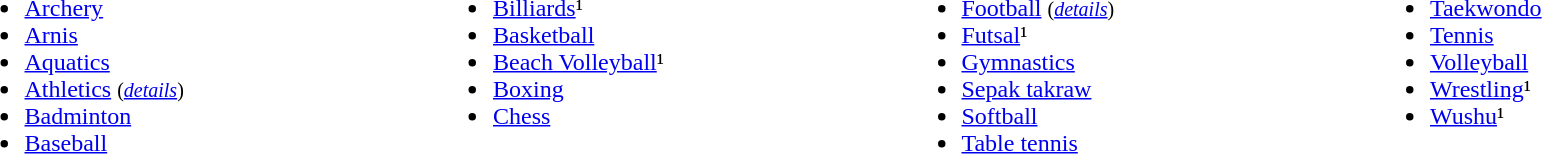<table width=99%>
<tr>
<td valign=top width=25%><br><ul><li><a href='#'>Archery</a></li><li><a href='#'>Arnis</a></li><li><a href='#'>Aquatics</a></li><li><a href='#'>Athletics</a> <small>(<em><a href='#'>details</a></em>)</small></li><li><a href='#'>Badminton</a></li><li><a href='#'>Baseball</a></li></ul></td>
<td valign=top width=25%><br><ul><li><a href='#'>Billiards</a>¹</li><li><a href='#'>Basketball</a></li><li><a href='#'>Beach Volleyball</a>¹</li><li><a href='#'>Boxing</a></li><li><a href='#'>Chess</a></li></ul></td>
<td valign=top width=25%><br><ul><li><a href='#'>Football</a> <small>(<em><a href='#'>details</a></em>)</small></li><li><a href='#'>Futsal</a>¹</li><li><a href='#'>Gymnastics</a></li><li><a href='#'>Sepak takraw</a></li><li><a href='#'>Softball</a></li><li><a href='#'>Table tennis</a></li></ul></td>
<td valign=top width=25%><br><ul><li><a href='#'>Taekwondo</a></li><li><a href='#'>Tennis</a></li><li><a href='#'>Volleyball</a></li><li><a href='#'>Wrestling</a>¹</li><li><a href='#'>Wushu</a>¹</li></ul></td>
</tr>
</table>
